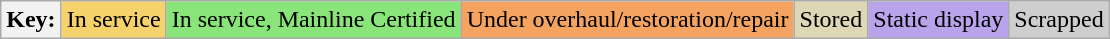<table class="wikitable">
<tr>
<th>Key:</th>
<td bgcolor=#F5D26C>In service</td>
<td bgcolor=#89E579>In service, Mainline Certified</td>
<td bgcolor=#f4a460>Under overhaul/restoration/repair</td>
<td bgcolor=#DED7B6>Stored</td>
<td bgcolor=#B7A4EB>Static display</td>
<td bgcolor=#cecece>Scrapped</td>
</tr>
</table>
